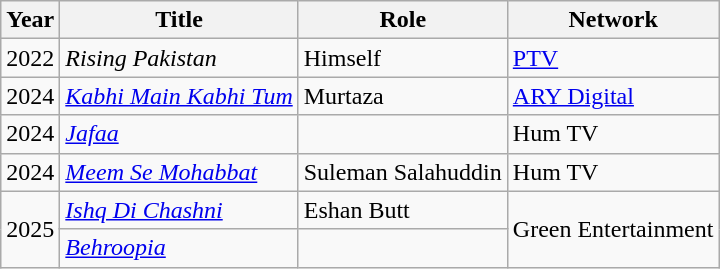<table class="wikitable sortable plainrowheaders">
<tr style="text-align:center;">
<th scope="col">Year</th>
<th scope="col">Title</th>
<th scope="col">Role</th>
<th scope="col">Network</th>
</tr>
<tr>
<td>2022</td>
<td><em>Rising Pakistan</em></td>
<td>Himself</td>
<td><a href='#'>PTV</a></td>
</tr>
<tr>
<td>2024</td>
<td><em><a href='#'>Kabhi Main Kabhi Tum</a></em></td>
<td>Murtaza</td>
<td><a href='#'>ARY Digital</a></td>
</tr>
<tr>
<td>2024</td>
<td><em><a href='#'>Jafaa</a></em></td>
<td></td>
<td>Hum TV</td>
</tr>
<tr>
<td>2024</td>
<td><em><a href='#'>Meem Se Mohabbat</a></em></td>
<td>Suleman Salahuddin</td>
<td>Hum TV</td>
</tr>
<tr>
<td rowspan="2">2025</td>
<td><em><a href='#'>Ishq Di Chashni</a></em></td>
<td>Eshan Butt</td>
<td rowspan="2">Green Entertainment</td>
</tr>
<tr>
<td><em><a href='#'>Behroopia</a></em></td>
<td></td>
</tr>
</table>
